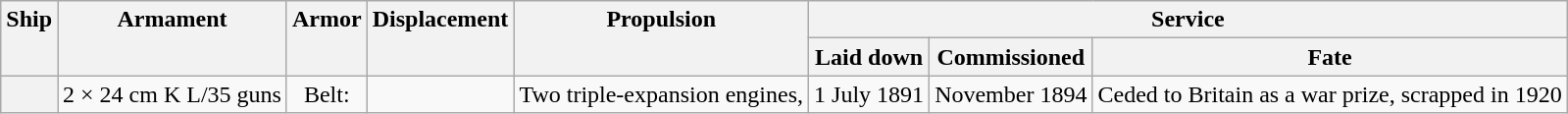<table class="wikitable plainrowheaders" style="text-align: center;">
<tr valign="top">
<th scope="col" rowspan="2">Ship</th>
<th scope="col" rowspan="2">Armament</th>
<th scope="col" rowspan="2">Armor</th>
<th scope="col" rowspan="2">Displacement</th>
<th scope="col" rowspan="2">Propulsion</th>
<th scope="col" colspan="3">Service</th>
</tr>
<tr valign="top">
<th scope="col">Laid down</th>
<th scope="col">Commissioned</th>
<th scope="col">Fate</th>
</tr>
<tr valign="center">
<th scope="row"></th>
<td>2 × 24 cm K L/35 guns</td>
<td>Belt: </td>
<td></td>
<td>Two triple-expansion engines, </td>
<td>1 July 1891</td>
<td>November 1894</td>
<td>Ceded to Britain as a war prize, scrapped in 1920</td>
</tr>
</table>
